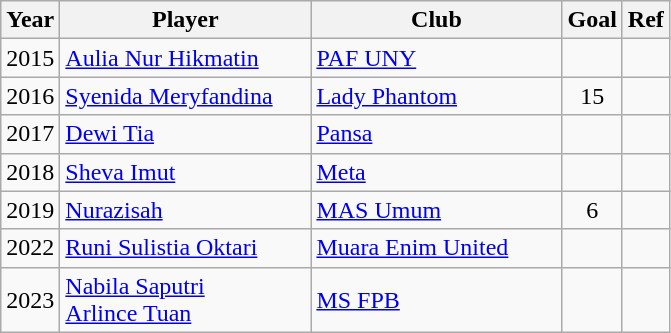<table class="wikitable">
<tr>
<th>Year</th>
<th width=160>Player</th>
<th width=160>Club</th>
<th>Goal</th>
<th>Ref</th>
</tr>
<tr>
<td>2015</td>
<td><a href='#'>Aulia Nur Hikmatin</a></td>
<td><a href='#'>PAF UNY</a></td>
<td></td>
<td></td>
</tr>
<tr>
<td>2016</td>
<td><a href='#'>Syenida Meryfandina</a></td>
<td><a href='#'>Lady Phantom</a></td>
<td align="center">15</td>
<td></td>
</tr>
<tr>
<td>2017</td>
<td><a href='#'>Dewi Tia</a></td>
<td><a href='#'>Pansa</a></td>
<td></td>
<td></td>
</tr>
<tr>
<td>2018</td>
<td><a href='#'>Sheva Imut</a></td>
<td><a href='#'>Meta</a></td>
<td></td>
<td></td>
</tr>
<tr>
<td>2019</td>
<td><a href='#'>Nurazisah</a></td>
<td><a href='#'>MAS Umum</a></td>
<td align="center">6</td>
<td></td>
</tr>
<tr>
<td>2022</td>
<td><a href='#'>Runi Sulistia Oktari</a></td>
<td><a href='#'>Muara Enim United</a></td>
<td></td>
<td></td>
</tr>
<tr>
<td>2023</td>
<td><a href='#'>Nabila Saputri</a><br><a href='#'>Arlince Tuan</a></td>
<td><a href='#'>MS FPB</a></td>
<td></td>
<td></td>
</tr>
</table>
